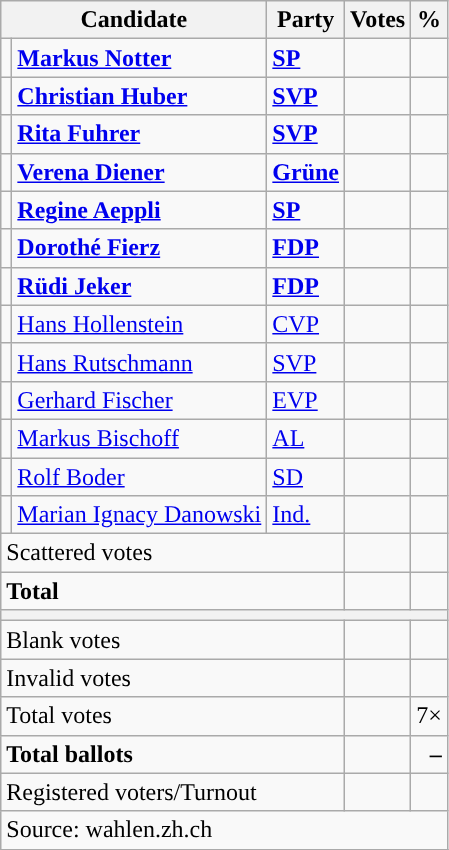<table class="wikitable" style="text-align:right;">
<tr>
<th colspan=2>Candidate</th>
<th>Party</th>
<th>Votes</th>
<th>%</th>
</tr>
<tr style="font-weight:bold;">
<td style="background-color:"></td>
<td style="text-align:left;"><a href='#'>Markus Notter</a></td>
<td style="text-align:left;"><a href='#'>SP</a></td>
<td></td>
<td></td>
</tr>
<tr style="font-weight:bold;">
<td style="background-color:"></td>
<td style="text-align:left;"><a href='#'>Christian Huber</a></td>
<td style="text-align:left;"><a href='#'>SVP</a></td>
<td></td>
<td></td>
</tr>
<tr style="font-weight:bold;">
<td style="background-color:"></td>
<td style="text-align:left;"><a href='#'>Rita Fuhrer</a></td>
<td style="text-align:left;"><a href='#'>SVP</a></td>
<td></td>
<td></td>
</tr>
<tr style="font-weight:bold;">
<td style="background-color:"></td>
<td style="text-align:left;"><a href='#'>Verena Diener</a></td>
<td style="text-align:left;"><a href='#'>Grüne</a></td>
<td></td>
<td></td>
</tr>
<tr style="font-weight:bold;">
<td style="background-color:"></td>
<td style="text-align:left;"><a href='#'>Regine Aeppli</a></td>
<td style="text-align:left;"><a href='#'>SP</a></td>
<td></td>
<td></td>
</tr>
<tr style="font-weight:bold;">
<td style="background-color:"></td>
<td style="text-align:left;"><a href='#'>Dorothé Fierz</a></td>
<td style="text-align:left;"><a href='#'>FDP</a></td>
<td></td>
<td></td>
</tr>
<tr style="font-weight:bold;">
<td style="background-color:"></td>
<td style="text-align:left;"><a href='#'>Rüdi Jeker</a></td>
<td style="text-align:left;"><a href='#'>FDP</a></td>
<td></td>
<td></td>
</tr>
<tr>
<td style="background-color:"></td>
<td style="text-align:left;"><a href='#'>Hans Hollenstein</a></td>
<td style="text-align:left;"><a href='#'>CVP</a></td>
<td></td>
<td></td>
</tr>
<tr>
<td style="background-color:"></td>
<td style="text-align:left;"><a href='#'>Hans Rutschmann</a></td>
<td style="text-align:left;"><a href='#'>SVP</a></td>
<td></td>
<td></td>
</tr>
<tr>
<td style="background-color:"></td>
<td style="text-align:left;"><a href='#'>Gerhard Fischer</a></td>
<td style="text-align:left;"><a href='#'>EVP</a></td>
<td></td>
<td></td>
</tr>
<tr>
<td style="background-color:"></td>
<td style="text-align:left;"><a href='#'>Markus Bischoff</a></td>
<td style="text-align:left;"><a href='#'>AL</a></td>
<td></td>
<td></td>
</tr>
<tr>
<td style="background-color:"></td>
<td style="text-align:left;"><a href='#'>Rolf Boder</a></td>
<td style="text-align:left;"><a href='#'>SD</a></td>
<td></td>
<td></td>
</tr>
<tr |->
<td style="background-color:"></td>
<td style="text-align:left;"><a href='#'>Marian Ignacy Danowski</a></td>
<td style="text-align:left;"><a href='#'>Ind.</a></td>
<td></td>
<td></td>
</tr>
<tr>
<td colspan=3 style="text-align:left;">Scattered votes</td>
<td></td>
<td></td>
</tr>
<tr style="font-weight:bold;">
<td colspan=3 style="text-align:left;">Total</td>
<td></td>
<td></td>
</tr>
<tr>
<th colspan=10></th>
</tr>
<tr>
<td colspan=3 style="text-align:left;">Blank votes</td>
<td></td>
<td></td>
</tr>
<tr>
<td colspan=3 style="text-align:left;">Invalid votes</td>
<td></td>
<td></td>
</tr>
<tr>
<td colspan=3 style="text-align:left;">Total votes</td>
<td></td>
<td>7×</td>
</tr>
<tr style="font-weight:bold;">
<td colspan=3 style="text-align:left;">Total ballots</td>
<td></td>
<td>–</td>
</tr>
<tr>
<td colspan=3 style="text-align:left;">Registered voters/Turnout</td>
<td></td>
<td></td>
</tr>
<tr>
<td colspan=10 style="text-align:left;">Source: wahlen.zh.ch</td>
</tr>
<tr>
</tr>
</table>
